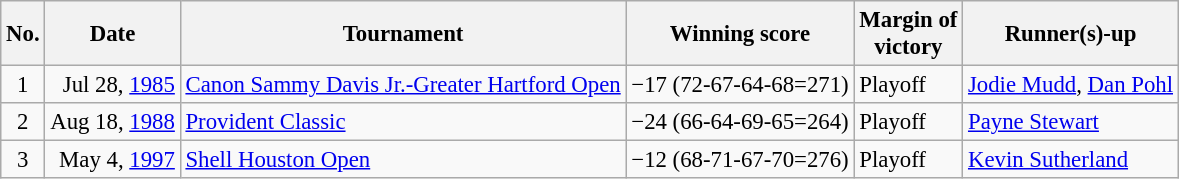<table class="wikitable" style="font-size:95%;">
<tr>
<th>No.</th>
<th>Date</th>
<th>Tournament</th>
<th>Winning score</th>
<th>Margin of<br>victory</th>
<th>Runner(s)-up</th>
</tr>
<tr>
<td align=center>1</td>
<td align=right>Jul 28, <a href='#'>1985</a></td>
<td><a href='#'>Canon Sammy Davis Jr.-Greater Hartford Open</a></td>
<td>−17 (72-67-64-68=271)</td>
<td>Playoff</td>
<td> <a href='#'>Jodie Mudd</a>,  <a href='#'>Dan Pohl</a></td>
</tr>
<tr>
<td align=center>2</td>
<td align=right>Aug 18, <a href='#'>1988</a></td>
<td><a href='#'>Provident Classic</a></td>
<td>−24 (66-64-69-65=264)</td>
<td>Playoff</td>
<td> <a href='#'>Payne Stewart</a></td>
</tr>
<tr>
<td align=center>3</td>
<td align=right>May 4, <a href='#'>1997</a></td>
<td><a href='#'>Shell Houston Open</a></td>
<td>−12 (68-71-67-70=276)</td>
<td>Playoff</td>
<td> <a href='#'>Kevin Sutherland</a></td>
</tr>
</table>
